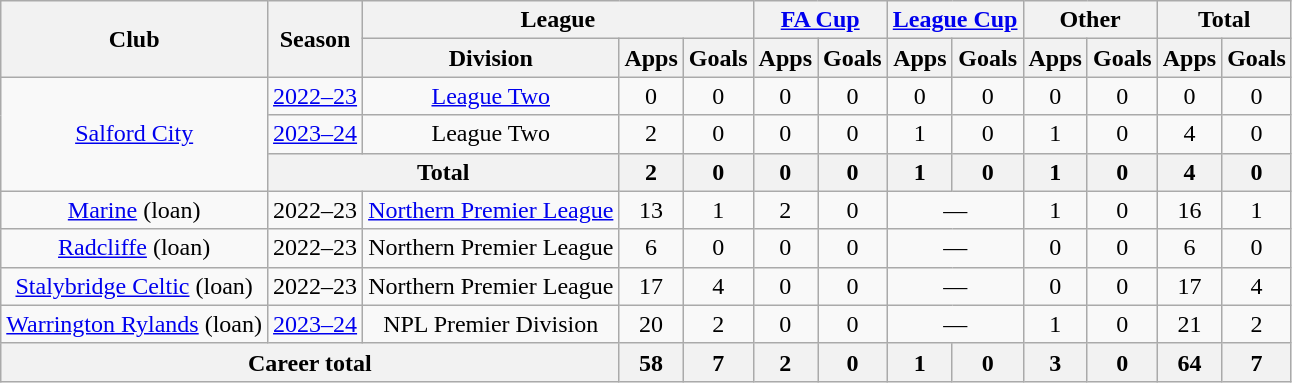<table class="wikitable" style="text-align:center">
<tr>
<th rowspan="2">Club</th>
<th rowspan="2">Season</th>
<th colspan="3">League</th>
<th colspan="2"><a href='#'>FA Cup</a></th>
<th colspan="2"><a href='#'>League Cup</a></th>
<th colspan="2">Other</th>
<th colspan="2">Total</th>
</tr>
<tr>
<th>Division</th>
<th>Apps</th>
<th>Goals</th>
<th>Apps</th>
<th>Goals</th>
<th>Apps</th>
<th>Goals</th>
<th>Apps</th>
<th>Goals</th>
<th>Apps</th>
<th>Goals</th>
</tr>
<tr>
<td rowspan="3"><a href='#'>Salford City</a></td>
<td><a href='#'>2022–23</a></td>
<td><a href='#'>League Two</a></td>
<td>0</td>
<td>0</td>
<td>0</td>
<td>0</td>
<td>0</td>
<td>0</td>
<td>0</td>
<td>0</td>
<td>0</td>
<td>0</td>
</tr>
<tr>
<td><a href='#'>2023–24</a></td>
<td>League Two</td>
<td>2</td>
<td>0</td>
<td>0</td>
<td>0</td>
<td>1</td>
<td>0</td>
<td>1</td>
<td>0</td>
<td>4</td>
<td>0</td>
</tr>
<tr>
<th colspan="2">Total</th>
<th>2</th>
<th>0</th>
<th>0</th>
<th>0</th>
<th>1</th>
<th>0</th>
<th>1</th>
<th>0</th>
<th>4</th>
<th>0</th>
</tr>
<tr>
<td><a href='#'>Marine</a> (loan)</td>
<td>2022–23</td>
<td><a href='#'>Northern Premier League</a></td>
<td>13</td>
<td>1</td>
<td>2</td>
<td>0</td>
<td colspan="2">—</td>
<td>1</td>
<td>0</td>
<td>16</td>
<td>1</td>
</tr>
<tr>
<td><a href='#'>Radcliffe</a> (loan)</td>
<td>2022–23</td>
<td>Northern Premier League</td>
<td>6</td>
<td>0</td>
<td>0</td>
<td>0</td>
<td colspan="2">—</td>
<td>0</td>
<td>0</td>
<td>6</td>
<td>0</td>
</tr>
<tr>
<td><a href='#'>Stalybridge Celtic</a> (loan)</td>
<td>2022–23</td>
<td>Northern Premier League</td>
<td>17</td>
<td>4</td>
<td>0</td>
<td>0</td>
<td colspan="2">—</td>
<td>0</td>
<td>0</td>
<td>17</td>
<td>4</td>
</tr>
<tr>
<td><a href='#'>Warrington Rylands</a> (loan)</td>
<td><a href='#'>2023–24</a></td>
<td>NPL Premier Division</td>
<td>20</td>
<td>2</td>
<td>0</td>
<td>0</td>
<td colspan="2">—</td>
<td>1</td>
<td>0</td>
<td>21</td>
<td>2</td>
</tr>
<tr>
<th colspan="3">Career total</th>
<th>58</th>
<th>7</th>
<th>2</th>
<th>0</th>
<th>1</th>
<th>0</th>
<th>3</th>
<th>0</th>
<th>64</th>
<th>7</th>
</tr>
</table>
